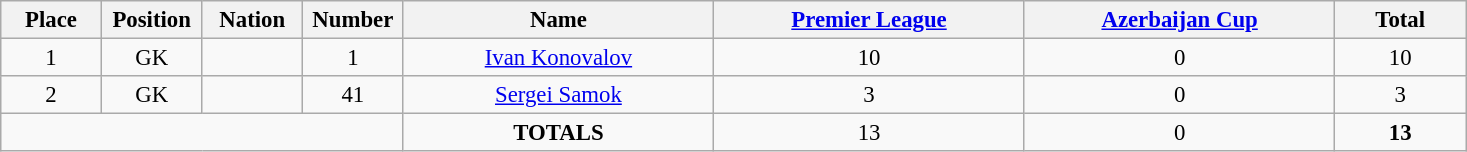<table class="wikitable" style="font-size: 95%; text-align: center;">
<tr>
<th width=60>Place</th>
<th width=60>Position</th>
<th width=60>Nation</th>
<th width=60>Number</th>
<th width=200>Name</th>
<th width=200><a href='#'>Premier League</a></th>
<th width=200><a href='#'>Azerbaijan Cup</a></th>
<th width=80><strong>Total</strong></th>
</tr>
<tr>
<td>1</td>
<td>GK</td>
<td></td>
<td>1</td>
<td><a href='#'>Ivan Konovalov</a></td>
<td>10</td>
<td>0</td>
<td>10</td>
</tr>
<tr>
<td>2</td>
<td>GK</td>
<td></td>
<td>41</td>
<td><a href='#'>Sergei Samok</a></td>
<td>3</td>
<td>0</td>
<td>3</td>
</tr>
<tr>
<td colspan="4"></td>
<td><strong>TOTALS</strong></td>
<td>13</td>
<td>0</td>
<td><strong>13</strong></td>
</tr>
</table>
